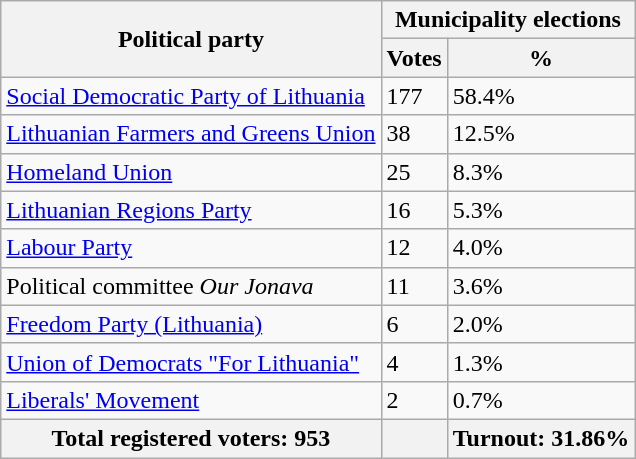<table class="wikitable">
<tr>
<th rowspan="2">Political party</th>
<th colspan="2">Municipality elections</th>
</tr>
<tr>
<th>Votes </th>
<th>%</th>
</tr>
<tr>
<td><a href='#'>Social Democratic Party of Lithuania</a></td>
<td>177</td>
<td>58.4%</td>
</tr>
<tr>
<td><a href='#'>Lithuanian Farmers and Greens Union</a></td>
<td>38</td>
<td>12.5%</td>
</tr>
<tr>
<td><a href='#'>Homeland Union</a></td>
<td>25</td>
<td>8.3%</td>
</tr>
<tr>
<td><a href='#'>Lithuanian Regions Party</a></td>
<td>16</td>
<td>5.3%</td>
</tr>
<tr>
<td><a href='#'>Labour Party</a></td>
<td>12</td>
<td>4.0%</td>
</tr>
<tr>
<td>Political committee <em>Our Jonava</em></td>
<td>11</td>
<td>3.6%</td>
</tr>
<tr>
<td><a href='#'>Freedom Party (Lithuania)</a></td>
<td>6</td>
<td>2.0%</td>
</tr>
<tr>
<td><a href='#'>Union of Democrats "For Lithuania"</a></td>
<td>4</td>
<td>1.3%</td>
</tr>
<tr>
<td><a href='#'>Liberals' Movement</a></td>
<td>2</td>
<td>0.7%</td>
</tr>
<tr>
<th>Total registered voters: 953</th>
<th></th>
<th>Turnout: 31.86%</th>
</tr>
</table>
